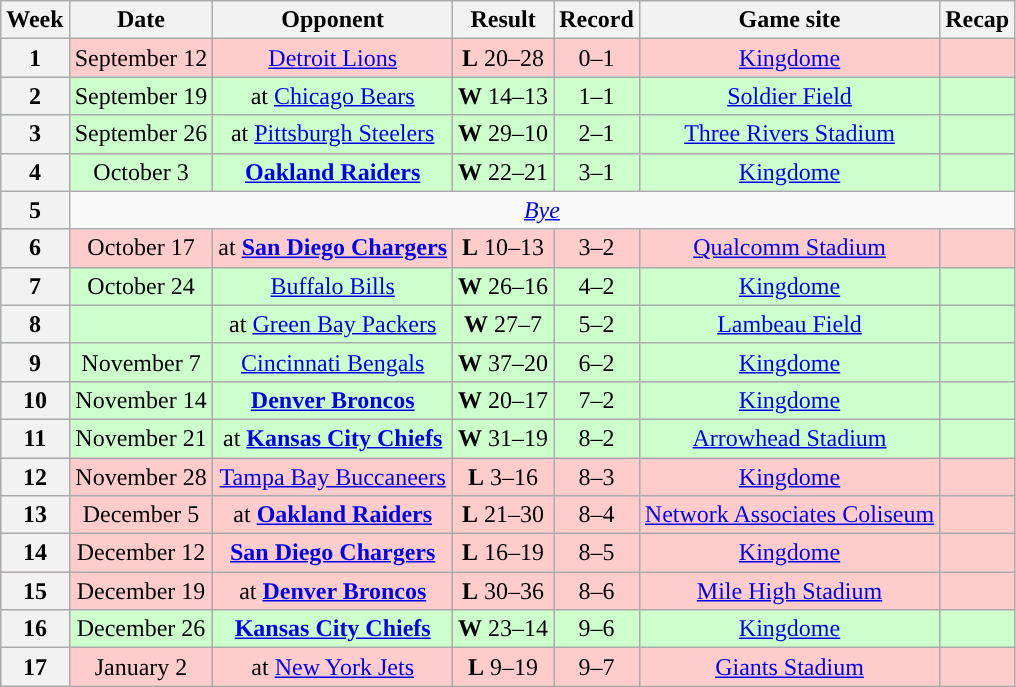<table class="wikitable" style="text-align:center">
<tr>
<th>Week</th>
<th>Date</th>
<th>Opponent</th>
<th>Result</th>
<th>Record</th>
<th>Game site</th>
<th>Recap</th>
</tr>
<tr style="background:#fcc">
<th>1</th>
<td>September 12</td>
<td><a href='#'>Detroit Lions</a></td>
<td><strong>L</strong> 20–28</td>
<td>0–1</td>
<td><a href='#'>Kingdome</a></td>
<td></td>
</tr>
<tr style="background:#cfc">
<th>2</th>
<td>September 19</td>
<td>at <a href='#'>Chicago Bears</a></td>
<td><strong>W</strong> 14–13</td>
<td>1–1</td>
<td><a href='#'>Soldier Field</a></td>
<td></td>
</tr>
<tr style="background:#cfc">
<th>3</th>
<td>September 26</td>
<td>at <a href='#'>Pittsburgh Steelers</a></td>
<td><strong>W</strong> 29–10</td>
<td>2–1</td>
<td><a href='#'>Three Rivers Stadium</a></td>
<td></td>
</tr>
<tr style="background:#cfc">
<th>4</th>
<td>October 3</td>
<td><strong><a href='#'>Oakland Raiders</a></strong></td>
<td><strong>W</strong> 22–21</td>
<td>3–1</td>
<td><a href='#'>Kingdome</a></td>
<td></td>
</tr>
<tr>
<th>5</th>
<td colspan="6"><em><a href='#'>Bye</a></em></td>
</tr>
<tr style="background:#fcc">
<th>6</th>
<td>October 17</td>
<td>at <strong><a href='#'>San Diego Chargers</a></strong></td>
<td><strong>L</strong> 10–13</td>
<td>3–2</td>
<td><a href='#'>Qualcomm Stadium</a></td>
<td></td>
</tr>
<tr style="background:#cfc">
<th>7</th>
<td>October 24</td>
<td><a href='#'>Buffalo Bills</a></td>
<td><strong>W</strong> 26–16</td>
<td>4–2</td>
<td><a href='#'>Kingdome</a></td>
<td></td>
</tr>
<tr style="background:#cfc">
<th>8</th>
<td></td>
<td>at <a href='#'>Green Bay Packers</a></td>
<td><strong>W</strong> 27–7</td>
<td>5–2</td>
<td><a href='#'>Lambeau Field</a></td>
<td></td>
</tr>
<tr style="background:#cfc">
<th>9</th>
<td>November 7</td>
<td><a href='#'>Cincinnati Bengals</a></td>
<td><strong>W</strong> 37–20</td>
<td>6–2</td>
<td><a href='#'>Kingdome</a></td>
<td></td>
</tr>
<tr style="background:#cfc">
<th>10</th>
<td>November 14</td>
<td><strong><a href='#'>Denver Broncos</a></strong></td>
<td><strong>W</strong> 20–17</td>
<td>7–2</td>
<td><a href='#'>Kingdome</a></td>
<td></td>
</tr>
<tr style="background:#cfc">
<th>11</th>
<td>November 21</td>
<td>at <strong><a href='#'>Kansas City Chiefs</a></strong></td>
<td><strong>W</strong> 31–19</td>
<td>8–2</td>
<td><a href='#'>Arrowhead Stadium</a></td>
<td></td>
</tr>
<tr style="background:#fcc">
<th>12</th>
<td>November 28</td>
<td><a href='#'>Tampa Bay Buccaneers</a></td>
<td><strong>L</strong> 3–16</td>
<td>8–3</td>
<td><a href='#'>Kingdome</a></td>
<td></td>
</tr>
<tr style="background:#fcc">
<th>13</th>
<td>December 5</td>
<td>at <strong><a href='#'>Oakland Raiders</a></strong></td>
<td><strong>L</strong> 21–30</td>
<td>8–4</td>
<td><a href='#'>Network Associates Coliseum</a></td>
<td></td>
</tr>
<tr style="background:#fcc">
<th>14</th>
<td>December 12</td>
<td><strong><a href='#'>San Diego Chargers</a></strong></td>
<td><strong>L</strong> 16–19</td>
<td>8–5</td>
<td><a href='#'>Kingdome</a></td>
<td></td>
</tr>
<tr style="background:#fcc">
<th>15</th>
<td>December 19</td>
<td>at <strong><a href='#'>Denver Broncos</a></strong></td>
<td><strong>L</strong> 30–36 </td>
<td>8–6</td>
<td><a href='#'>Mile High Stadium</a></td>
<td></td>
</tr>
<tr style="background:#cfc">
<th>16</th>
<td>December 26</td>
<td><strong><a href='#'>Kansas City Chiefs</a></strong></td>
<td><strong>W</strong> 23–14</td>
<td>9–6</td>
<td><a href='#'>Kingdome</a></td>
<td></td>
</tr>
<tr style="background:#fcc">
<th>17</th>
<td>January 2</td>
<td>at <a href='#'>New York Jets</a></td>
<td><strong>L</strong> 9–19</td>
<td>9–7</td>
<td><a href='#'>Giants Stadium</a></td>
<td></td>
</tr>
</table>
